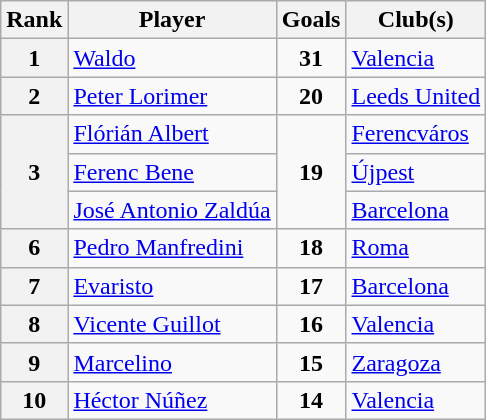<table class="wikitable" style="text-align:center;">
<tr>
<th>Rank</th>
<th>Player</th>
<th>Goals</th>
<th>Club(s)</th>
</tr>
<tr>
<th>1</th>
<td align="left"> <a href='#'>Waldo</a></td>
<td><strong>31</strong></td>
<td align="left"> <a href='#'>Valencia</a></td>
</tr>
<tr>
<th>2</th>
<td align="left"> <a href='#'>Peter Lorimer</a></td>
<td><strong>20</strong></td>
<td align="left"> <a href='#'>Leeds United</a></td>
</tr>
<tr>
<th rowspan="3">3</th>
<td align="left"> <a href='#'>Flórián Albert</a></td>
<td rowspan="3"><strong>19</strong></td>
<td align="left"> <a href='#'>Ferencváros</a></td>
</tr>
<tr>
<td align="left"> <a href='#'>Ferenc Bene</a></td>
<td align="left"> <a href='#'>Újpest</a></td>
</tr>
<tr>
<td align="left"> <a href='#'>José Antonio Zaldúa</a></td>
<td align="left"> <a href='#'>Barcelona</a></td>
</tr>
<tr>
<th>6</th>
<td align="left"> <a href='#'>Pedro Manfredini</a></td>
<td><strong>18</strong></td>
<td align="left"> <a href='#'>Roma</a></td>
</tr>
<tr>
<th>7</th>
<td align="left"> <a href='#'>Evaristo</a></td>
<td><strong>17</strong></td>
<td align="left"> <a href='#'>Barcelona</a></td>
</tr>
<tr>
<th>8</th>
<td align="left"> <a href='#'>Vicente Guillot</a></td>
<td><strong>16</strong></td>
<td align="left"> <a href='#'>Valencia</a></td>
</tr>
<tr>
<th>9</th>
<td align="left"> <a href='#'>Marcelino</a></td>
<td><strong>15</strong></td>
<td align="left"> <a href='#'>Zaragoza</a></td>
</tr>
<tr>
<th>10</th>
<td align="left"> <a href='#'>Héctor Núñez</a></td>
<td><strong>14</strong></td>
<td align="left"> <a href='#'>Valencia</a></td>
</tr>
</table>
